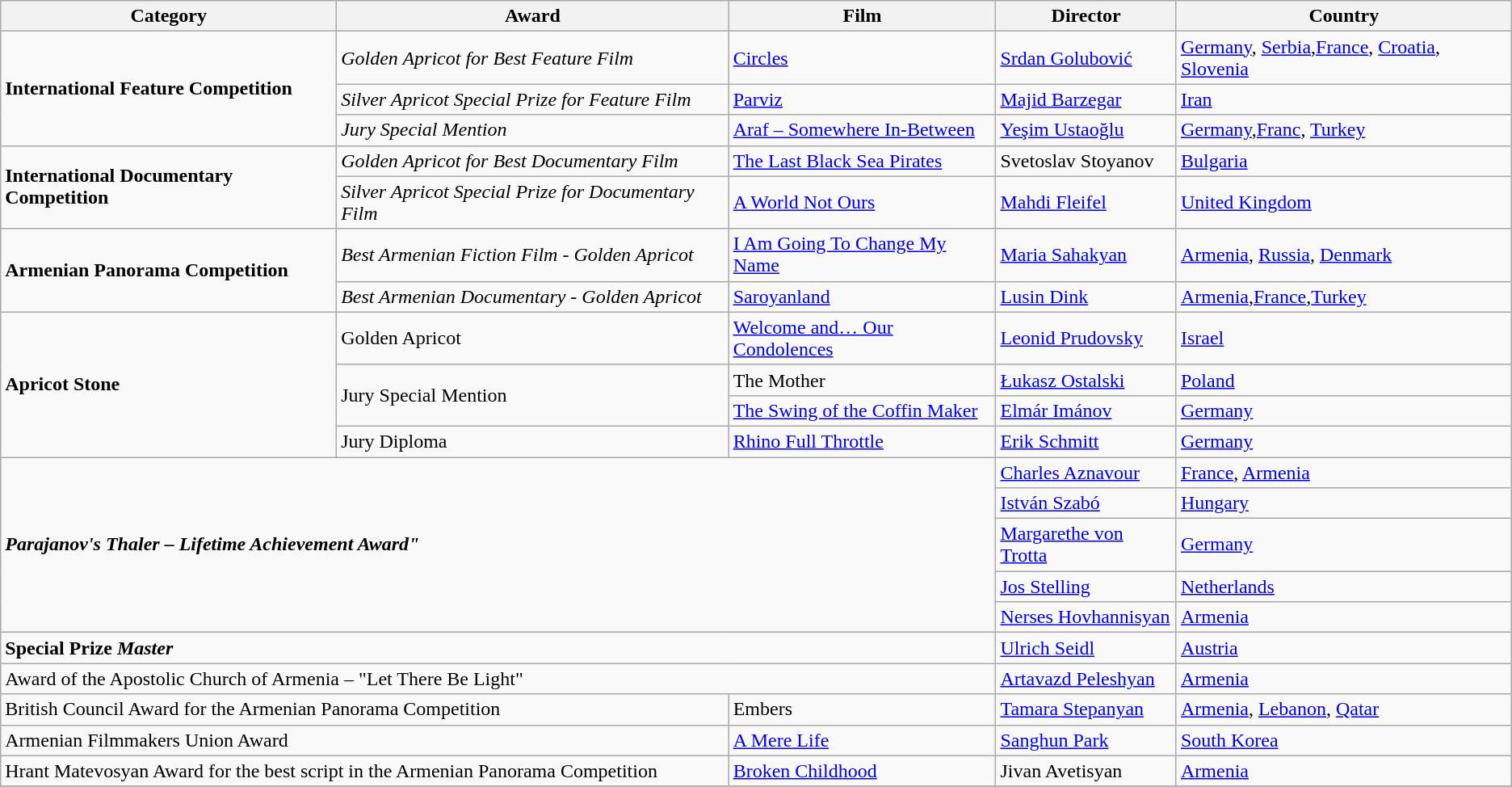<table class="wikitable sortable">
<tr>
<th>Category</th>
<th>Award</th>
<th>Film</th>
<th>Director</th>
<th>Country</th>
</tr>
<tr>
<td rowspan="3"><strong>International Feature Competition</strong></td>
<td><em>Golden Apricot for Best Feature Film</em></td>
<td><a href='#'>Circles</a></td>
<td><a href='#'>Srdan Golubović</a></td>
<td><a href='#'>Germany</a>,  <a href='#'>Serbia</a>,<a href='#'>France</a>, <a href='#'>Croatia</a>, <a href='#'>Slovenia</a></td>
</tr>
<tr>
<td><em>Silver Apricot Special Prize for Feature Film</em></td>
<td><a href='#'>Parviz</a></td>
<td><a href='#'>Majid Barzegar</a></td>
<td><a href='#'>Iran</a></td>
</tr>
<tr>
<td><em>Jury Special Mention</em></td>
<td><a href='#'>Araf – Somewhere In-Between</a></td>
<td><a href='#'>Yeşim Ustaoğlu</a></td>
<td><a href='#'>Germany</a>,<a href='#'>Franc</a>, <a href='#'>Turkey</a></td>
</tr>
<tr>
<td rowspan="2"><strong>International Documentary Competition</strong></td>
<td><em>Golden Apricot for Best Documentary Film</em></td>
<td><a href='#'>The Last Black Sea Pirates</a></td>
<td>Svetoslav Stoyanov</td>
<td><a href='#'>Bulgaria</a></td>
</tr>
<tr>
<td><em>Silver Apricot Special Prize for Documentary Film</em></td>
<td><a href='#'>A World Not Ours</a></td>
<td><a href='#'>Mahdi Fleifel</a></td>
<td><a href='#'>United Kingdom</a></td>
</tr>
<tr>
<td rowspan="2"><strong>Armenian Panorama Competition</strong></td>
<td><em>Best Armenian Fiction Film - Golden Apricot</em></td>
<td><a href='#'>I Am Going To Change My Name</a></td>
<td><a href='#'>Maria Sahakyan</a></td>
<td> <a href='#'>Armenia</a>,  <a href='#'>Russia</a>, <a href='#'>Denmark</a></td>
</tr>
<tr>
<td><em>Best Armenian Documentary - Golden Apricot</em></td>
<td><a href='#'>Saroyanland</a></td>
<td><a href='#'>Lusin Dink</a></td>
<td> <a href='#'>Armenia</a>,<a href='#'>France</a>,<a href='#'>Turkey</a></td>
</tr>
<tr>
<td rowspan="4"><strong>Apricot Stone</strong></td>
<td>Golden Apricot</td>
<td><a href='#'>Welcome and… Our Condolences</a></td>
<td><a href='#'>Leonid Prudovsky</a></td>
<td><a href='#'>Israel</a></td>
</tr>
<tr>
<td rowspan="2">Jury Special Mention</td>
<td>The Mother</td>
<td><a href='#'>Łukasz Ostalski</a></td>
<td><a href='#'>Poland</a></td>
</tr>
<tr>
<td><a href='#'>The Swing of the Coffin Maker</a></td>
<td><a href='#'>Elmár Imánov</a></td>
<td><a href='#'>Germany</a></td>
</tr>
<tr>
<td>Jury Diploma</td>
<td><a href='#'>Rhino Full Throttle</a></td>
<td><a href='#'>Erik Schmitt</a></td>
<td><a href='#'>Germany</a></td>
</tr>
<tr>
<td colspan="3" rowspan="5"><strong><em>Parajanov's Thaler – Lifetime Achievement Award"</em></strong></td>
<td><a href='#'>Charles Aznavour</a></td>
<td><a href='#'>France</a>,  <a href='#'>Armenia</a></td>
</tr>
<tr>
<td><a href='#'>István Szabó</a></td>
<td><a href='#'>Hungary</a></td>
</tr>
<tr>
<td><a href='#'>Margarethe von Trotta</a></td>
<td><a href='#'>Germany</a></td>
</tr>
<tr>
<td><a href='#'>Jos Stelling</a></td>
<td><a href='#'>Netherlands</a></td>
</tr>
<tr>
<td><a href='#'>Nerses Hovhannisyan</a></td>
<td> <a href='#'>Armenia</a></td>
</tr>
<tr>
<td colspan="3"><strong>Special Prize <em>Master<strong><em></td>
<td><a href='#'>Ulrich Seidl</a></td>
<td><a href='#'>Austria</a></td>
</tr>
<tr>
<td colspan="3"></strong>Award of the Apostolic Church of Armenia – "Let There Be Light"<strong></td>
<td><a href='#'>Artavazd Peleshyan</a></td>
<td> <a href='#'>Armenia</a></td>
</tr>
<tr>
<td colspan="2"></em></strong>British Council Award for the Armenian Panorama Competition<strong><em></td>
<td>Embers</td>
<td><a href='#'>Tamara Stepanyan</a></td>
<td> <a href='#'>Armenia</a>, <a href='#'>Lebanon</a>, <a href='#'>Qatar</a></td>
</tr>
<tr>
<td colspan="2"></strong>Armenian Filmmakers Union Award<strong></td>
<td><a href='#'>A Mere Life</a></td>
<td><a href='#'>Sanghun Park</a></td>
<td><a href='#'>South Korea</a></td>
</tr>
<tr>
<td colspan="2"></strong>Hrant Matevosyan Award for the best script in the Armenian Panorama Competition<strong></td>
<td><a href='#'>Broken Childhood</a></td>
<td>Jivan Avetisyan</td>
<td> <a href='#'>Armenia</a></td>
</tr>
<tr>
</tr>
</table>
